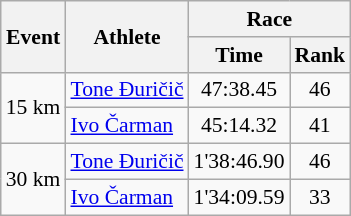<table class="wikitable" border="1" style="font-size:90%">
<tr>
<th rowspan=2>Event</th>
<th rowspan=2>Athlete</th>
<th colspan=2>Race</th>
</tr>
<tr>
<th>Time</th>
<th>Rank</th>
</tr>
<tr>
<td rowspan=2>15 km</td>
<td><a href='#'>Tone Ðuričič</a></td>
<td align=center>47:38.45</td>
<td align=center>46</td>
</tr>
<tr>
<td><a href='#'>Ivo Čarman</a></td>
<td align=center>45:14.32</td>
<td align=center>41</td>
</tr>
<tr>
<td rowspan=2>30 km</td>
<td><a href='#'>Tone Ðuričič</a></td>
<td align=center>1'38:46.90</td>
<td align=center>46</td>
</tr>
<tr>
<td><a href='#'>Ivo Čarman</a></td>
<td align=center>1'34:09.59</td>
<td align=center>33</td>
</tr>
</table>
